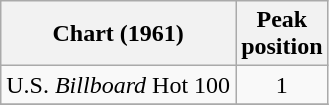<table class="wikitable">
<tr>
<th>Chart (1961)</th>
<th>Peak<br>position</th>
</tr>
<tr>
<td>U.S. <em>Billboard</em> Hot 100</td>
<td align="center">1</td>
</tr>
<tr>
</tr>
</table>
